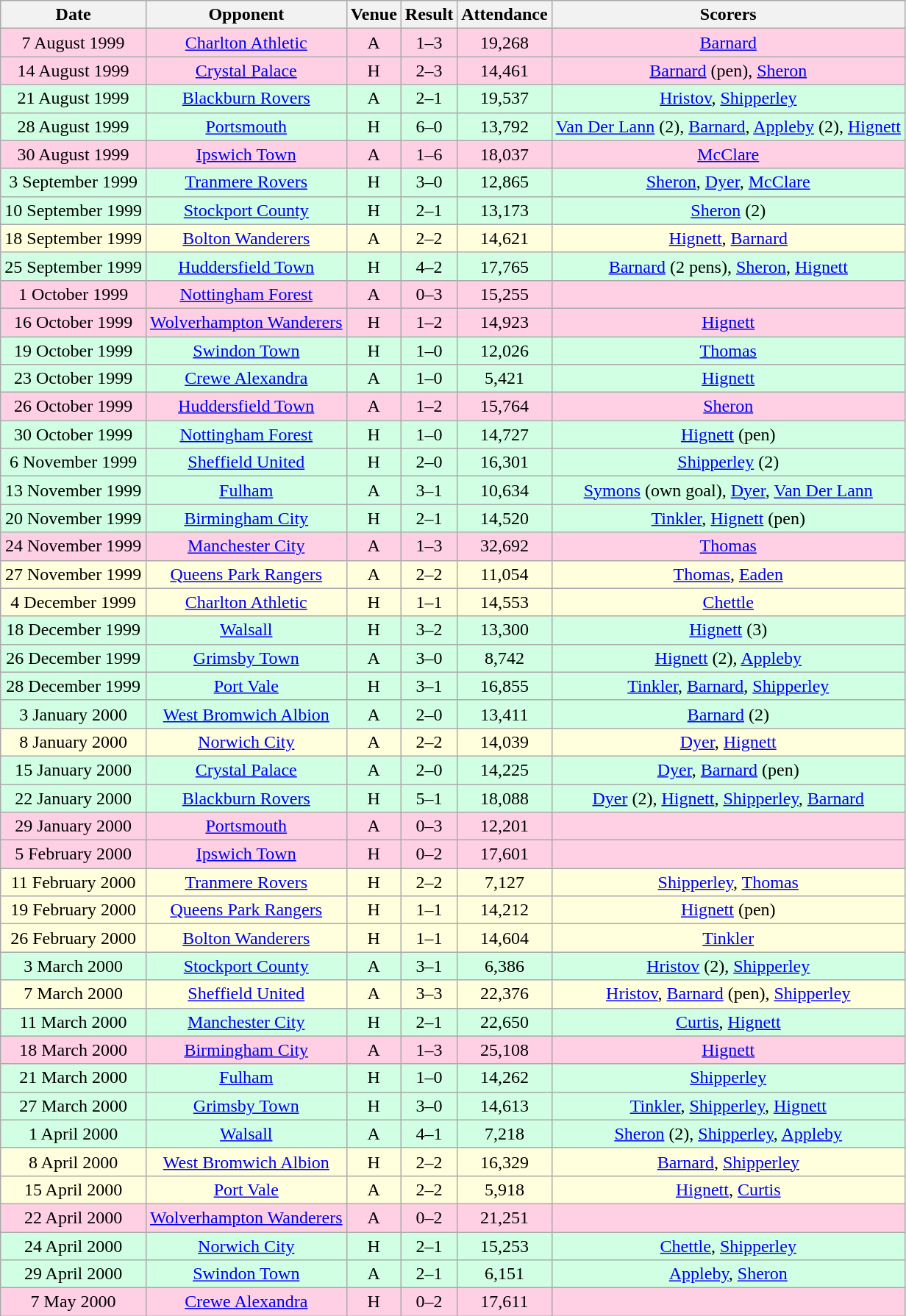<table class="wikitable sortable" style="font-size:100%; text-align:center">
<tr>
<th>Date</th>
<th>Opponent</th>
<th>Venue</th>
<th>Result</th>
<th>Attendance</th>
<th>Scorers</th>
</tr>
<tr style="background-color: #ffd0e3;">
<td>7 August 1999</td>
<td><a href='#'>Charlton Athletic</a></td>
<td>A</td>
<td>1–3</td>
<td>19,268</td>
<td><a href='#'>Barnard</a></td>
</tr>
<tr style="background-color: #ffd0e3;">
<td>14 August 1999</td>
<td><a href='#'>Crystal Palace</a></td>
<td>H</td>
<td>2–3</td>
<td>14,461</td>
<td><a href='#'>Barnard</a> (pen), <a href='#'>Sheron</a></td>
</tr>
<tr style="background-color: #d0ffe3;">
<td>21 August 1999</td>
<td><a href='#'>Blackburn Rovers</a></td>
<td>A</td>
<td>2–1</td>
<td>19,537</td>
<td><a href='#'>Hristov</a>, <a href='#'>Shipperley</a></td>
</tr>
<tr style="background-color: #d0ffe3;">
<td>28 August 1999</td>
<td><a href='#'>Portsmouth</a></td>
<td>H</td>
<td>6–0</td>
<td>13,792</td>
<td><a href='#'>Van Der Lann</a> (2), <a href='#'>Barnard</a>, <a href='#'>Appleby</a> (2), <a href='#'>Hignett</a></td>
</tr>
<tr style="background-color: #ffd0e3;">
<td>30 August 1999</td>
<td><a href='#'>Ipswich Town</a></td>
<td>A</td>
<td>1–6</td>
<td>18,037</td>
<td><a href='#'>McClare</a></td>
</tr>
<tr style="background-color: #d0ffe3;">
<td>3 September 1999</td>
<td><a href='#'>Tranmere Rovers</a></td>
<td>H</td>
<td>3–0</td>
<td>12,865</td>
<td><a href='#'>Sheron</a>, <a href='#'>Dyer</a>, <a href='#'>McClare</a></td>
</tr>
<tr style="background-color: #d0ffe3;">
<td>10 September 1999</td>
<td><a href='#'>Stockport County</a></td>
<td>H</td>
<td>2–1</td>
<td>13,173</td>
<td><a href='#'>Sheron</a> (2)</td>
</tr>
<tr style="background-color: #ffffdd;">
<td>18 September 1999</td>
<td><a href='#'>Bolton Wanderers</a></td>
<td>A</td>
<td>2–2</td>
<td>14,621</td>
<td><a href='#'>Hignett</a>, <a href='#'>Barnard</a></td>
</tr>
<tr style="background-color: #d0ffe3;">
<td>25 September 1999</td>
<td><a href='#'>Huddersfield Town</a></td>
<td>H</td>
<td>4–2</td>
<td>17,765</td>
<td><a href='#'>Barnard</a> (2 pens), <a href='#'>Sheron</a>, <a href='#'>Hignett</a></td>
</tr>
<tr style="background-color: #ffd0e3;">
<td>1 October 1999</td>
<td><a href='#'>Nottingham Forest</a></td>
<td>A</td>
<td>0–3</td>
<td>15,255</td>
<td></td>
</tr>
<tr style="background-color: #ffd0e3;">
<td>16 October 1999</td>
<td><a href='#'>Wolverhampton Wanderers</a></td>
<td>H</td>
<td>1–2</td>
<td>14,923</td>
<td><a href='#'>Hignett</a></td>
</tr>
<tr style="background-color: #d0ffe3;">
<td>19 October 1999</td>
<td><a href='#'>Swindon Town</a></td>
<td>H</td>
<td>1–0</td>
<td>12,026</td>
<td><a href='#'>Thomas</a></td>
</tr>
<tr style="background-color: #d0ffe3;">
<td>23 October 1999</td>
<td><a href='#'>Crewe Alexandra</a></td>
<td>A</td>
<td>1–0</td>
<td>5,421</td>
<td><a href='#'>Hignett</a></td>
</tr>
<tr style="background-color: #ffd0e3;">
<td>26 October 1999</td>
<td><a href='#'>Huddersfield Town</a></td>
<td>A</td>
<td>1–2</td>
<td>15,764</td>
<td><a href='#'>Sheron</a></td>
</tr>
<tr style="background-color: #d0ffe3;">
<td>30 October 1999</td>
<td><a href='#'>Nottingham Forest</a></td>
<td>H</td>
<td>1–0</td>
<td>14,727</td>
<td><a href='#'>Hignett</a> (pen)</td>
</tr>
<tr style="background-color: #d0ffe3;">
<td>6 November 1999</td>
<td><a href='#'>Sheffield United</a></td>
<td>H</td>
<td>2–0</td>
<td>16,301</td>
<td><a href='#'>Shipperley</a> (2)</td>
</tr>
<tr style="background-color: #d0ffe3;">
<td>13 November 1999</td>
<td><a href='#'>Fulham</a></td>
<td>A</td>
<td>3–1</td>
<td>10,634</td>
<td><a href='#'>Symons</a> (own goal), <a href='#'>Dyer</a>, <a href='#'>Van Der Lann</a></td>
</tr>
<tr style="background-color: #d0ffe3;">
<td>20 November 1999</td>
<td><a href='#'>Birmingham City</a></td>
<td>H</td>
<td>2–1</td>
<td>14,520</td>
<td><a href='#'>Tinkler</a>, <a href='#'>Hignett</a> (pen)</td>
</tr>
<tr style="background-color: #ffd0e3;">
<td>24 November 1999</td>
<td><a href='#'>Manchester City</a></td>
<td>A</td>
<td>1–3</td>
<td>32,692</td>
<td><a href='#'>Thomas</a></td>
</tr>
<tr style="background-color: #ffffdd;">
<td>27 November 1999</td>
<td><a href='#'>Queens Park Rangers</a></td>
<td>A</td>
<td>2–2</td>
<td>11,054</td>
<td><a href='#'>Thomas</a>, <a href='#'>Eaden</a></td>
</tr>
<tr style="background-color: #ffffdd;">
<td>4 December 1999</td>
<td><a href='#'>Charlton Athletic</a></td>
<td>H</td>
<td>1–1</td>
<td>14,553</td>
<td><a href='#'>Chettle</a></td>
</tr>
<tr style="background-color: #d0ffe3;">
<td>18 December 1999</td>
<td><a href='#'>Walsall</a></td>
<td>H</td>
<td>3–2</td>
<td>13,300</td>
<td><a href='#'>Hignett</a> (3)</td>
</tr>
<tr style="background-color: #d0ffe3;">
<td>26 December 1999</td>
<td><a href='#'>Grimsby Town</a></td>
<td>A</td>
<td>3–0</td>
<td>8,742</td>
<td><a href='#'>Hignett</a> (2), <a href='#'>Appleby</a></td>
</tr>
<tr style="background-color: #d0ffe3;">
<td>28 December 1999</td>
<td><a href='#'>Port Vale</a></td>
<td>H</td>
<td>3–1</td>
<td>16,855</td>
<td><a href='#'>Tinkler</a>, <a href='#'>Barnard</a>, <a href='#'>Shipperley</a></td>
</tr>
<tr style="background-color: #d0ffe3;">
<td>3 January 2000</td>
<td><a href='#'>West Bromwich Albion</a></td>
<td>A</td>
<td>2–0</td>
<td>13,411</td>
<td><a href='#'>Barnard</a> (2)</td>
</tr>
<tr style="background-color: #ffffdd;">
<td>8 January 2000</td>
<td><a href='#'>Norwich City</a></td>
<td>A</td>
<td>2–2</td>
<td>14,039</td>
<td><a href='#'>Dyer</a>, <a href='#'>Hignett</a></td>
</tr>
<tr style="background-color: #d0ffe3;">
<td>15 January 2000</td>
<td><a href='#'>Crystal Palace</a></td>
<td>A</td>
<td>2–0</td>
<td>14,225</td>
<td><a href='#'>Dyer</a>, <a href='#'>Barnard</a> (pen)</td>
</tr>
<tr style="background-color: #d0ffe3;">
<td>22 January 2000</td>
<td><a href='#'>Blackburn Rovers</a></td>
<td>H</td>
<td>5–1</td>
<td>18,088</td>
<td><a href='#'>Dyer</a> (2), <a href='#'>Hignett</a>, <a href='#'>Shipperley</a>, <a href='#'>Barnard</a></td>
</tr>
<tr style="background-color: #ffd0e3;">
<td>29 January 2000</td>
<td><a href='#'>Portsmouth</a></td>
<td>A</td>
<td>0–3</td>
<td>12,201</td>
<td></td>
</tr>
<tr style="background-color: #ffd0e3;">
<td>5 February 2000</td>
<td><a href='#'>Ipswich Town</a></td>
<td>H</td>
<td>0–2</td>
<td>17,601</td>
<td></td>
</tr>
<tr style="background-color: #ffffdd;">
<td>11 February 2000</td>
<td><a href='#'>Tranmere Rovers</a></td>
<td>H</td>
<td>2–2</td>
<td>7,127</td>
<td><a href='#'>Shipperley</a>, <a href='#'>Thomas</a></td>
</tr>
<tr style="background-color: #ffffdd;">
<td>19 February 2000</td>
<td><a href='#'>Queens Park Rangers</a></td>
<td>H</td>
<td>1–1</td>
<td>14,212</td>
<td><a href='#'>Hignett</a> (pen)</td>
</tr>
<tr style="background-color: #ffffdd;">
<td>26 February 2000</td>
<td><a href='#'>Bolton Wanderers</a></td>
<td>H</td>
<td>1–1</td>
<td>14,604</td>
<td><a href='#'>Tinkler</a></td>
</tr>
<tr style="background-color: #d0ffe3;">
<td>3 March 2000</td>
<td><a href='#'>Stockport County</a></td>
<td>A</td>
<td>3–1</td>
<td>6,386</td>
<td><a href='#'>Hristov</a> (2), <a href='#'>Shipperley</a></td>
</tr>
<tr style="background-color: #ffffdd;">
<td>7 March 2000</td>
<td><a href='#'>Sheffield United</a></td>
<td>A</td>
<td>3–3</td>
<td>22,376</td>
<td><a href='#'>Hristov</a>, <a href='#'>Barnard</a> (pen), <a href='#'>Shipperley</a></td>
</tr>
<tr style="background-color: #d0ffe3;">
<td>11 March 2000</td>
<td><a href='#'>Manchester City</a></td>
<td>H</td>
<td>2–1</td>
<td>22,650</td>
<td><a href='#'>Curtis</a>, <a href='#'>Hignett</a></td>
</tr>
<tr style="background-color: #ffd0e3;">
<td>18 March 2000</td>
<td><a href='#'>Birmingham City</a></td>
<td>A</td>
<td>1–3</td>
<td>25,108</td>
<td><a href='#'>Hignett</a></td>
</tr>
<tr style="background-color: #d0ffe3;">
<td>21 March 2000</td>
<td><a href='#'>Fulham</a></td>
<td>H</td>
<td>1–0</td>
<td>14,262</td>
<td><a href='#'>Shipperley</a></td>
</tr>
<tr style="background-color: #d0ffe3;">
<td>27 March 2000</td>
<td><a href='#'>Grimsby Town</a></td>
<td>H</td>
<td>3–0</td>
<td>14,613</td>
<td><a href='#'>Tinkler</a>, <a href='#'>Shipperley</a>, <a href='#'>Hignett</a></td>
</tr>
<tr style="background-color: #d0ffe3;">
<td>1 April 2000</td>
<td><a href='#'>Walsall</a></td>
<td>A</td>
<td>4–1</td>
<td>7,218</td>
<td><a href='#'>Sheron</a> (2), <a href='#'>Shipperley</a>, <a href='#'>Appleby</a></td>
</tr>
<tr style="background-color: #ffffdd;">
<td>8 April 2000</td>
<td><a href='#'>West Bromwich Albion</a></td>
<td>H</td>
<td>2–2</td>
<td>16,329</td>
<td><a href='#'>Barnard</a>, <a href='#'>Shipperley</a></td>
</tr>
<tr style="background-color: #ffffdd;">
<td>15 April 2000</td>
<td><a href='#'>Port Vale</a></td>
<td>A</td>
<td>2–2</td>
<td>5,918</td>
<td><a href='#'>Hignett</a>, <a href='#'>Curtis</a></td>
</tr>
<tr style="background-color: #ffd0e3;">
<td>22 April 2000</td>
<td><a href='#'>Wolverhampton Wanderers</a></td>
<td>A</td>
<td>0–2</td>
<td>21,251</td>
<td></td>
</tr>
<tr style="background-color: #d0ffe3;">
<td>24 April 2000</td>
<td><a href='#'>Norwich City</a></td>
<td>H</td>
<td>2–1</td>
<td>15,253</td>
<td><a href='#'>Chettle</a>, <a href='#'>Shipperley</a></td>
</tr>
<tr style="background-color: #d0ffe3;">
<td>29 April 2000</td>
<td><a href='#'>Swindon Town</a></td>
<td>A</td>
<td>2–1</td>
<td>6,151</td>
<td><a href='#'>Appleby</a>, <a href='#'>Sheron</a></td>
</tr>
<tr style="background-color: #ffd0e3;">
<td>7 May 2000</td>
<td><a href='#'>Crewe Alexandra</a></td>
<td>H</td>
<td>0–2</td>
<td>17,611</td>
<td></td>
</tr>
</table>
